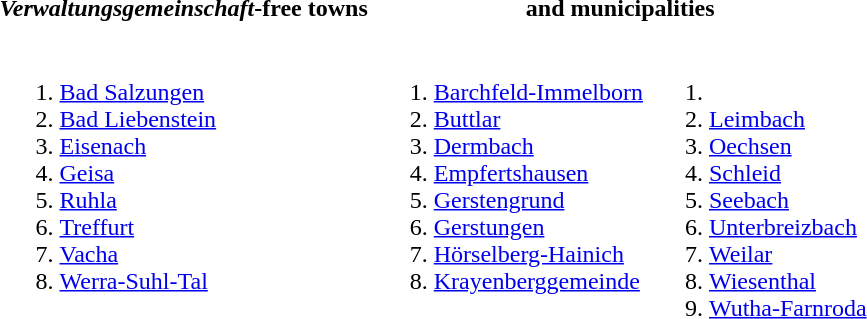<table>
<tr ---->
<th><em>Verwaltungsgemeinschaft</em>-free towns</th>
<th colspan=2>and municipalities</th>
</tr>
<tr>
<td valign=top><br><ol><li><a href='#'>Bad Salzungen</a></li><li><a href='#'>Bad Liebenstein</a></li><li><a href='#'>Eisenach</a></li><li><a href='#'>Geisa</a></li><li><a href='#'>Ruhla</a></li><li><a href='#'>Treffurt</a></li><li><a href='#'>Vacha</a></li><li><a href='#'>Werra-Suhl-Tal</a></li></ol></td>
<td valign=top><br><ol><li><a href='#'>Barchfeld-Immelborn</a></li><li><a href='#'>Buttlar</a></li><li><a href='#'>Dermbach</a></li><li><a href='#'>Empfertshausen</a></li><li><a href='#'>Gerstengrund</a></li><li><a href='#'>Gerstungen</a></li><li><a href='#'>Hörselberg-Hainich</a></li><li><a href='#'>Krayenberggemeinde</a></li></ol></td>
<td valign=top><br><ol><li><li><a href='#'>Leimbach</a></li><li><a href='#'>Oechsen</a></li><li><a href='#'>Schleid</a></li><li><a href='#'>Seebach</a></li><li><a href='#'>Unterbreizbach</a></li><li><a href='#'>Weilar</a></li><li><a href='#'>Wiesenthal</a></li><li><a href='#'>Wutha-Farnroda</a></li></ol></td>
</tr>
</table>
